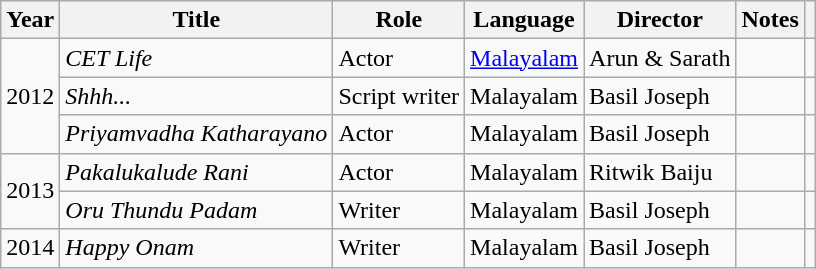<table class="wikitable sortable">
<tr>
<th scope="col">Year</th>
<th scope="col">Title</th>
<th scope="col">Role</th>
<th scope="col">Language</th>
<th scope="col">Director</th>
<th scope="col" class="unsortable">Notes</th>
<th scope="col" class="unsortable"></th>
</tr>
<tr>
<td rowspan="3">2012</td>
<td><em>CET Life</em></td>
<td>Actor</td>
<td><a href='#'>Malayalam</a></td>
<td>Arun & Sarath</td>
<td></td>
<td></td>
</tr>
<tr>
<td><em>Shhh...</em></td>
<td>Script writer</td>
<td>Malayalam</td>
<td>Basil Joseph</td>
<td></td>
<td></td>
</tr>
<tr>
<td><em>Priyamvadha Katharayano</em></td>
<td>Actor</td>
<td>Malayalam</td>
<td>Basil Joseph</td>
<td></td>
<td></td>
</tr>
<tr>
<td rowspan="2">2013</td>
<td><em>Pakalukalude Rani</em></td>
<td>Actor</td>
<td>Malayalam</td>
<td>Ritwik Baiju</td>
<td></td>
<td></td>
</tr>
<tr>
<td><em>Oru Thundu Padam</em></td>
<td>Writer</td>
<td>Malayalam</td>
<td>Basil Joseph</td>
<td></td>
<td></td>
</tr>
<tr>
<td>2014</td>
<td><em>Happy Onam</em></td>
<td>Writer</td>
<td>Malayalam</td>
<td>Basil Joseph</td>
<td></td>
<td></td>
</tr>
</table>
